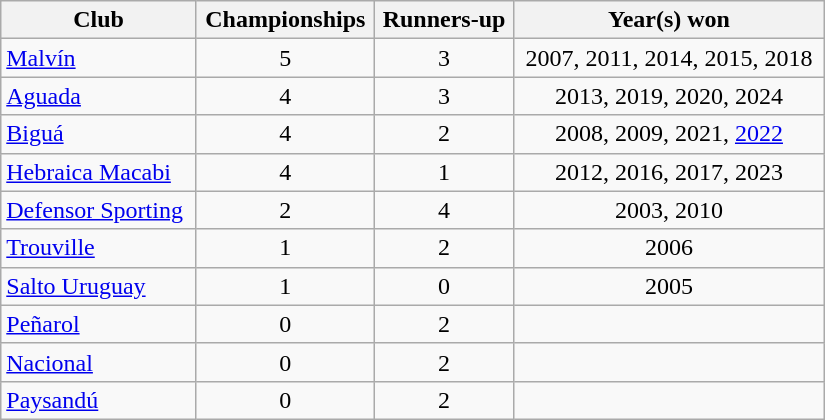<table class="wikitable sortable"  style="text-align:left" width="550px">
<tr>
<th>Club</th>
<th>Championships</th>
<th>Runners-up</th>
<th>Year(s) won</th>
</tr>
<tr align=left>
<td><a href='#'>Malvín</a></td>
<td align=center>5</td>
<td align=center>3</td>
<td align=center>2007, 2011, 2014, 2015, 2018</td>
</tr>
<tr align=left>
<td><a href='#'>Aguada</a></td>
<td align=center>4</td>
<td align=center>3</td>
<td align=center>2013, 2019, 2020, 2024</td>
</tr>
<tr align="left">
<td><a href='#'>Biguá</a></td>
<td align="center">4</td>
<td align="center">2</td>
<td align="center">2008, 2009, 2021, <a href='#'>2022</a></td>
</tr>
<tr align=left>
<td><a href='#'>Hebraica Macabi</a></td>
<td align=center>4</td>
<td align=center>1</td>
<td align=center>2012, 2016, 2017, 2023</td>
</tr>
<tr align=left>
<td><a href='#'>Defensor Sporting</a></td>
<td align=center>2</td>
<td align=center>4</td>
<td align=center>2003, 2010</td>
</tr>
<tr align=left>
<td><a href='#'>Trouville</a></td>
<td align=center>1</td>
<td align=center>2</td>
<td align=center>2006</td>
</tr>
<tr align=left>
<td><a href='#'>Salto Uruguay</a></td>
<td align=center>1</td>
<td align=center>0</td>
<td align=center>2005</td>
</tr>
<tr>
<td><a href='#'>Peñarol</a></td>
<td align=center>0</td>
<td align=center>2</td>
<td></td>
</tr>
<tr align=left>
<td><a href='#'>Nacional</a></td>
<td align=center>0</td>
<td align=center>2</td>
<td></td>
</tr>
<tr align=left>
<td><a href='#'>Paysandú</a></td>
<td align=center>0</td>
<td align=center>2</td>
<td align=center></td>
</tr>
</table>
